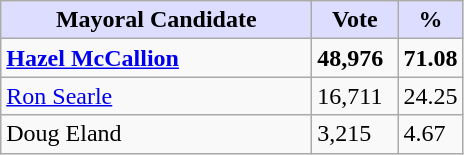<table class="wikitable">
<tr>
<th style="background:#ddf; width:200px;">Mayoral Candidate</th>
<th style="background:#ddf; width:50px;">Vote</th>
<th style="background:#ddf; width:30px;">%</th>
</tr>
<tr>
<td><strong><a href='#'>Hazel McCallion</a></strong></td>
<td><strong>48,976</strong></td>
<td><strong>71.08</strong></td>
</tr>
<tr>
<td><a href='#'>Ron Searle</a></td>
<td>16,711</td>
<td>24.25</td>
</tr>
<tr>
<td>Doug Eland</td>
<td>3,215</td>
<td>4.67</td>
</tr>
</table>
